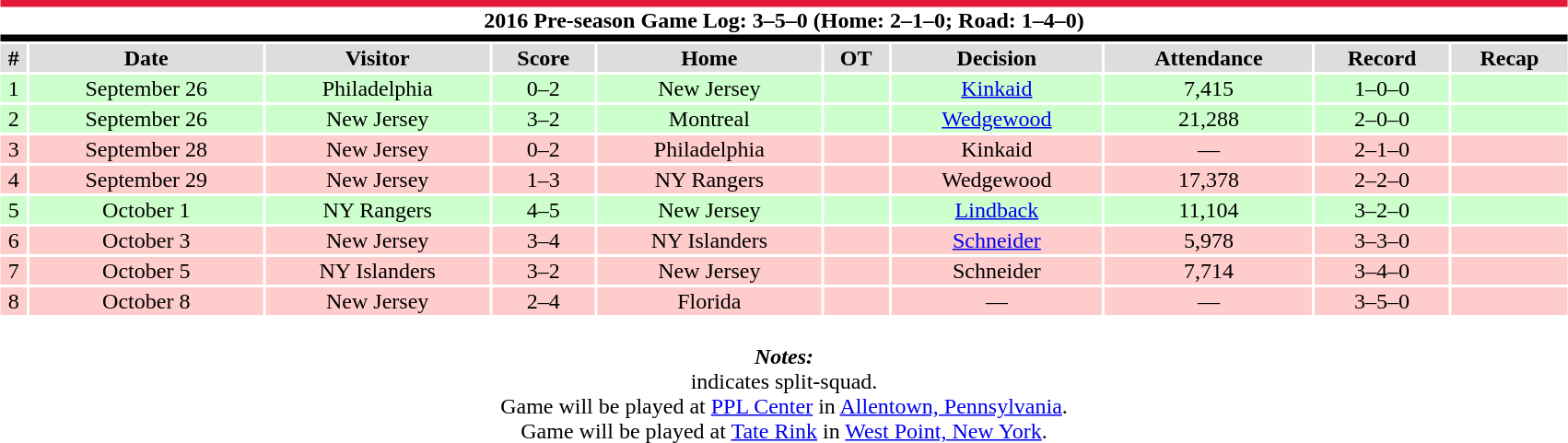<table class="toccolours collapsible collapsed" style="width:90%; clear:both; margin:1.5em auto; text-align:center;">
<tr>
<th colspan=11 style="background:#fff; border-top:#E51837 5px solid; border-bottom:#000000 5px solid;">2016 Pre-season Game Log: 3–5–0 (Home: 2–1–0; Road: 1–4–0)</th>
</tr>
<tr style="background:#ddd;">
<th>#</th>
<th>Date</th>
<th>Visitor</th>
<th>Score</th>
<th>Home</th>
<th>OT</th>
<th>Decision</th>
<th>Attendance</th>
<th>Record</th>
<th>Recap</th>
</tr>
<tr style="background:#cfc;">
<td>1</td>
<td>September 26</td>
<td>Philadelphia</td>
<td>0–2</td>
<td>New Jersey</td>
<td></td>
<td><a href='#'>Kinkaid</a></td>
<td>7,415</td>
<td>1–0–0</td>
<td></td>
</tr>
<tr style="background:#cfc;">
<td>2</td>
<td>September 26</td>
<td>New Jersey</td>
<td>3–2</td>
<td>Montreal</td>
<td></td>
<td><a href='#'>Wedgewood</a></td>
<td>21,288</td>
<td>2–0–0</td>
<td></td>
</tr>
<tr style="background:#fcc;">
<td>3</td>
<td>September 28</td>
<td>New Jersey</td>
<td>0–2</td>
<td>Philadelphia</td>
<td></td>
<td>Kinkaid</td>
<td>—</td>
<td>2–1–0</td>
<td></td>
</tr>
<tr style="background:#fcc;">
<td>4</td>
<td>September 29</td>
<td>New Jersey</td>
<td>1–3</td>
<td>NY Rangers</td>
<td></td>
<td>Wedgewood</td>
<td>17,378</td>
<td>2–2–0</td>
<td></td>
</tr>
<tr style="background:#cfc;">
<td>5</td>
<td>October 1</td>
<td>NY Rangers</td>
<td>4–5</td>
<td>New Jersey</td>
<td></td>
<td><a href='#'>Lindback</a></td>
<td>11,104</td>
<td>3–2–0</td>
<td></td>
</tr>
<tr style="background:#fcc;">
<td>6</td>
<td>October 3</td>
<td>New Jersey</td>
<td>3–4</td>
<td>NY Islanders</td>
<td></td>
<td><a href='#'>Schneider</a></td>
<td>5,978</td>
<td>3–3–0</td>
<td></td>
</tr>
<tr style="background:#fcc;">
<td>7</td>
<td>October 5</td>
<td>NY Islanders</td>
<td>3–2</td>
<td>New Jersey</td>
<td></td>
<td>Schneider</td>
<td>7,714</td>
<td>3–4–0</td>
<td></td>
</tr>
<tr style="background:#fcc;">
<td>8</td>
<td>October 8</td>
<td>New Jersey</td>
<td>2–4</td>
<td>Florida</td>
<td></td>
<td>—</td>
<td>—</td>
<td>3–5–0</td>
<td></td>
</tr>
<tr>
<td colspan="10" style="text-align:center;"><br><strong><em>Notes:</em></strong><br>
indicates split-squad.<br>
Game will be played at <a href='#'>PPL Center</a> in <a href='#'>Allentown, Pennsylvania</a>.<br>
Game will be played at <a href='#'>Tate Rink</a> in <a href='#'>West Point, New York</a>.</td>
</tr>
</table>
